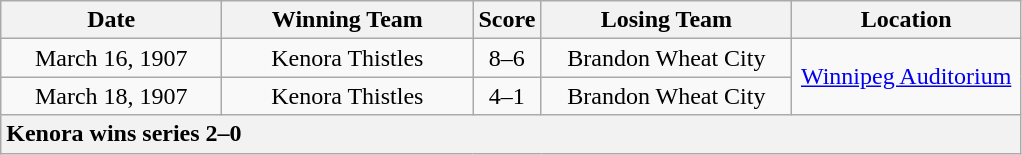<table class="wikitable" style="text-align:center;">
<tr>
<th width="140">Date</th>
<th width="160">Winning Team</th>
<th width="5">Score</th>
<th width="160">Losing Team</th>
<th width="145">Location</th>
</tr>
<tr>
<td>March 16, 1907</td>
<td>Kenora Thistles</td>
<td>8–6</td>
<td>Brandon Wheat City</td>
<td rowspan="2"><a href='#'>Winnipeg Auditorium</a></td>
</tr>
<tr>
<td>March 18, 1907</td>
<td>Kenora Thistles</td>
<td>4–1</td>
<td>Brandon Wheat City</td>
</tr>
<tr>
<th colspan="5" style="text-align:left;">Kenora wins series 2–0</th>
</tr>
</table>
